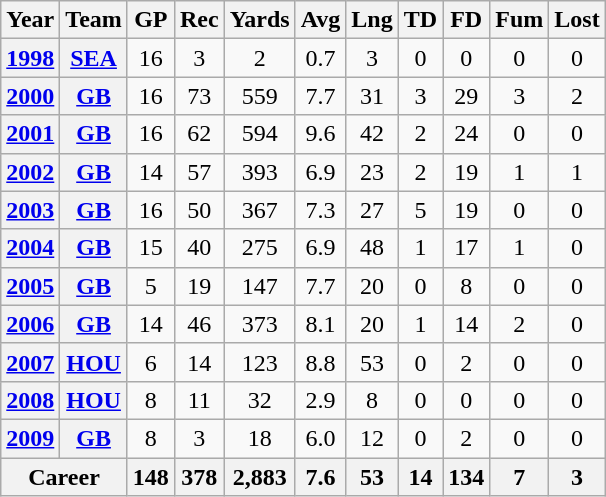<table class=wikitable style="text-align:center;">
<tr>
<th>Year</th>
<th>Team</th>
<th>GP</th>
<th>Rec</th>
<th>Yards</th>
<th>Avg</th>
<th>Lng</th>
<th>TD</th>
<th>FD</th>
<th>Fum</th>
<th>Lost</th>
</tr>
<tr>
<th><a href='#'>1998</a></th>
<th><a href='#'>SEA</a></th>
<td>16</td>
<td>3</td>
<td>2</td>
<td>0.7</td>
<td>3</td>
<td>0</td>
<td>0</td>
<td>0</td>
<td>0</td>
</tr>
<tr>
<th><a href='#'>2000</a></th>
<th><a href='#'>GB</a></th>
<td>16</td>
<td>73</td>
<td>559</td>
<td>7.7</td>
<td>31</td>
<td>3</td>
<td>29</td>
<td>3</td>
<td>2</td>
</tr>
<tr>
<th><a href='#'>2001</a></th>
<th><a href='#'>GB</a></th>
<td>16</td>
<td>62</td>
<td>594</td>
<td>9.6</td>
<td>42</td>
<td>2</td>
<td>24</td>
<td>0</td>
<td>0</td>
</tr>
<tr>
<th><a href='#'>2002</a></th>
<th><a href='#'>GB</a></th>
<td>14</td>
<td>57</td>
<td>393</td>
<td>6.9</td>
<td>23</td>
<td>2</td>
<td>19</td>
<td>1</td>
<td>1</td>
</tr>
<tr>
<th><a href='#'>2003</a></th>
<th><a href='#'>GB</a></th>
<td>16</td>
<td>50</td>
<td>367</td>
<td>7.3</td>
<td>27</td>
<td>5</td>
<td>19</td>
<td>0</td>
<td>0</td>
</tr>
<tr>
<th><a href='#'>2004</a></th>
<th><a href='#'>GB</a></th>
<td>15</td>
<td>40</td>
<td>275</td>
<td>6.9</td>
<td>48</td>
<td>1</td>
<td>17</td>
<td>1</td>
<td>0</td>
</tr>
<tr>
<th><a href='#'>2005</a></th>
<th><a href='#'>GB</a></th>
<td>5</td>
<td>19</td>
<td>147</td>
<td>7.7</td>
<td>20</td>
<td>0</td>
<td>8</td>
<td>0</td>
<td>0</td>
</tr>
<tr>
<th><a href='#'>2006</a></th>
<th><a href='#'>GB</a></th>
<td>14</td>
<td>46</td>
<td>373</td>
<td>8.1</td>
<td>20</td>
<td>1</td>
<td>14</td>
<td>2</td>
<td>0</td>
</tr>
<tr>
<th><a href='#'>2007</a></th>
<th><a href='#'>HOU</a></th>
<td>6</td>
<td>14</td>
<td>123</td>
<td>8.8</td>
<td>53</td>
<td>0</td>
<td>2</td>
<td>0</td>
<td>0</td>
</tr>
<tr>
<th><a href='#'>2008</a></th>
<th><a href='#'>HOU</a></th>
<td>8</td>
<td>11</td>
<td>32</td>
<td>2.9</td>
<td>8</td>
<td>0</td>
<td>0</td>
<td>0</td>
<td>0</td>
</tr>
<tr>
<th><a href='#'>2009</a></th>
<th><a href='#'>GB</a></th>
<td>8</td>
<td>3</td>
<td>18</td>
<td>6.0</td>
<td>12</td>
<td>0</td>
<td>2</td>
<td>0</td>
<td>0</td>
</tr>
<tr>
<th colspan="2">Career</th>
<th>148</th>
<th>378</th>
<th>2,883</th>
<th>7.6</th>
<th>53</th>
<th>14</th>
<th>134</th>
<th>7</th>
<th>3</th>
</tr>
</table>
